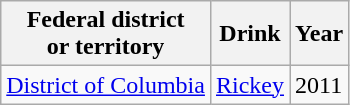<table class="wikitable sortable">
<tr>
<th>Federal district<br> or territory</th>
<th>Drink</th>
<th>Year</th>
</tr>
<tr>
<td><a href='#'>District of Columbia</a></td>
<td><a href='#'>Rickey</a></td>
<td>2011</td>
</tr>
</table>
